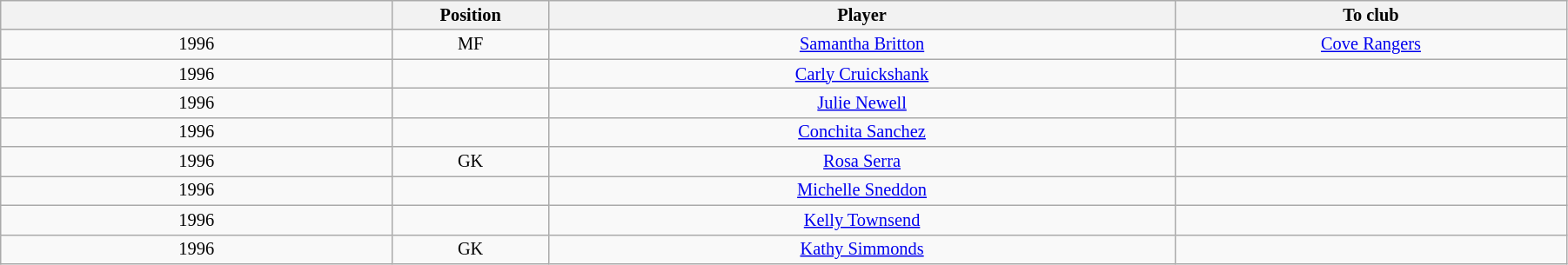<table class="wikitable sortable" style="width:95%; text-align:center; font-size:85%; text-align:center;">
<tr>
<th width="25%"></th>
<th width="10%">Position</th>
<th>Player</th>
<th width="25%">To club</th>
</tr>
<tr>
<td>1996</td>
<td>MF</td>
<td><a href='#'>Samantha Britton</a></td>
<td> <a href='#'>Cove Rangers</a></td>
</tr>
<tr>
<td>1996</td>
<td></td>
<td><a href='#'>Carly Cruickshank</a></td>
<td></td>
</tr>
<tr>
<td>1996</td>
<td></td>
<td><a href='#'>Julie Newell</a></td>
<td></td>
</tr>
<tr>
<td>1996</td>
<td></td>
<td><a href='#'>Conchita Sanchez</a></td>
<td></td>
</tr>
<tr>
<td>1996</td>
<td>GK</td>
<td> <a href='#'>Rosa Serra</a></td>
<td></td>
</tr>
<tr>
<td>1996</td>
<td></td>
<td><a href='#'>Michelle Sneddon</a></td>
<td></td>
</tr>
<tr>
<td>1996</td>
<td></td>
<td><a href='#'>Kelly Townsend</a></td>
<td></td>
</tr>
<tr>
<td>1996</td>
<td>GK</td>
<td><a href='#'>Kathy Simmonds</a></td>
<td></td>
</tr>
</table>
